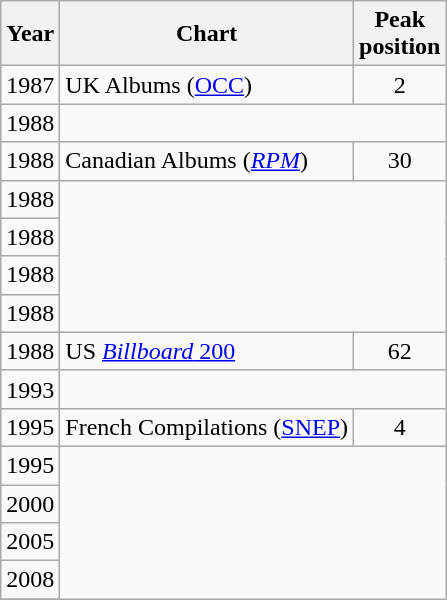<table class="wikitable plainrowheaders sortable" border="1">
<tr>
<th scope="col">Year</th>
<th scope="col">Chart</th>
<th scope="col">Peak<br>position</th>
</tr>
<tr>
<td>1987</td>
<td>UK Albums (<a href='#'>OCC</a>)</td>
<td style="text-align:center;">2</td>
</tr>
<tr>
<td>1988<br></td>
</tr>
<tr>
<td>1988</td>
<td>Canadian Albums (<em><a href='#'>RPM</a></em>)</td>
<td style="text-align:center;">30</td>
</tr>
<tr>
<td>1988<br></td>
</tr>
<tr>
<td>1988<br></td>
</tr>
<tr>
<td>1988<br></td>
</tr>
<tr>
<td>1988<br></td>
</tr>
<tr>
<td>1988</td>
<td>US <a href='#'><em>Billboard</em> 200</a></td>
<td style="text-align:center;">62</td>
</tr>
<tr>
<td>1993<br></td>
</tr>
<tr>
<td>1995</td>
<td>French Compilations (<a href='#'>SNEP</a>)</td>
<td style="text-align:center;">4</td>
</tr>
<tr>
<td>1995<br></td>
</tr>
<tr>
<td>2000<br></td>
</tr>
<tr>
<td>2005<br></td>
</tr>
<tr>
<td>2008<br></td>
</tr>
<tr>
</tr>
</table>
